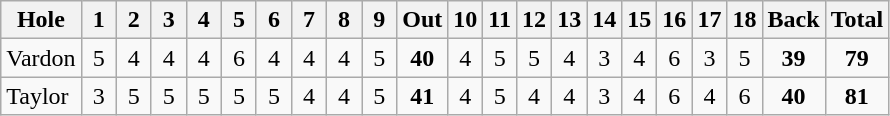<table class="wikitable" style="text-align:center">
<tr>
<th>Hole</th>
<th> 1 </th>
<th> 2 </th>
<th> 3 </th>
<th> 4 </th>
<th> 5 </th>
<th> 6 </th>
<th> 7 </th>
<th> 8 </th>
<th> 9 </th>
<th>Out</th>
<th>10</th>
<th>11</th>
<th>12</th>
<th>13</th>
<th>14</th>
<th>15</th>
<th>16</th>
<th>17</th>
<th>18</th>
<th>Back</th>
<th>Total</th>
</tr>
<tr>
<td align=left> Vardon</td>
<td>5</td>
<td>4</td>
<td>4</td>
<td>4</td>
<td>6</td>
<td>4</td>
<td>4</td>
<td>4</td>
<td>5</td>
<td><strong>40</strong></td>
<td>4</td>
<td>5</td>
<td>5</td>
<td>4</td>
<td>3</td>
<td>4</td>
<td>6</td>
<td>3</td>
<td>5</td>
<td><strong>39</strong></td>
<td><strong>79</strong></td>
</tr>
<tr>
<td align=left> Taylor</td>
<td>3</td>
<td>5</td>
<td>5</td>
<td>5</td>
<td>5</td>
<td>5</td>
<td>4</td>
<td>4</td>
<td>5</td>
<td><strong>41</strong></td>
<td>4</td>
<td>5</td>
<td>4</td>
<td>4</td>
<td>3</td>
<td>4</td>
<td>6</td>
<td>4</td>
<td>6</td>
<td><strong>40</strong></td>
<td><strong>81</strong></td>
</tr>
</table>
